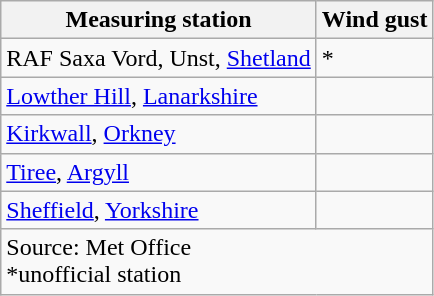<table class="wikitable sortable">
<tr>
<th>Measuring station</th>
<th>Wind gust</th>
</tr>
<tr>
<td>RAF Saxa Vord, Unst, <a href='#'>Shetland</a></td>
<td>*</td>
</tr>
<tr>
<td><a href='#'>Lowther Hill</a>, <a href='#'>Lanarkshire</a></td>
<td></td>
</tr>
<tr>
<td><a href='#'>Kirkwall</a>, <a href='#'>Orkney</a></td>
<td></td>
</tr>
<tr>
<td><a href='#'>Tiree</a>, <a href='#'>Argyll</a></td>
<td></td>
</tr>
<tr>
<td><a href='#'>Sheffield</a>, <a href='#'>Yorkshire</a></td>
<td></td>
</tr>
<tr>
<td colspan=2><div>Source: Met Office<br>*unofficial station</div></td>
</tr>
</table>
